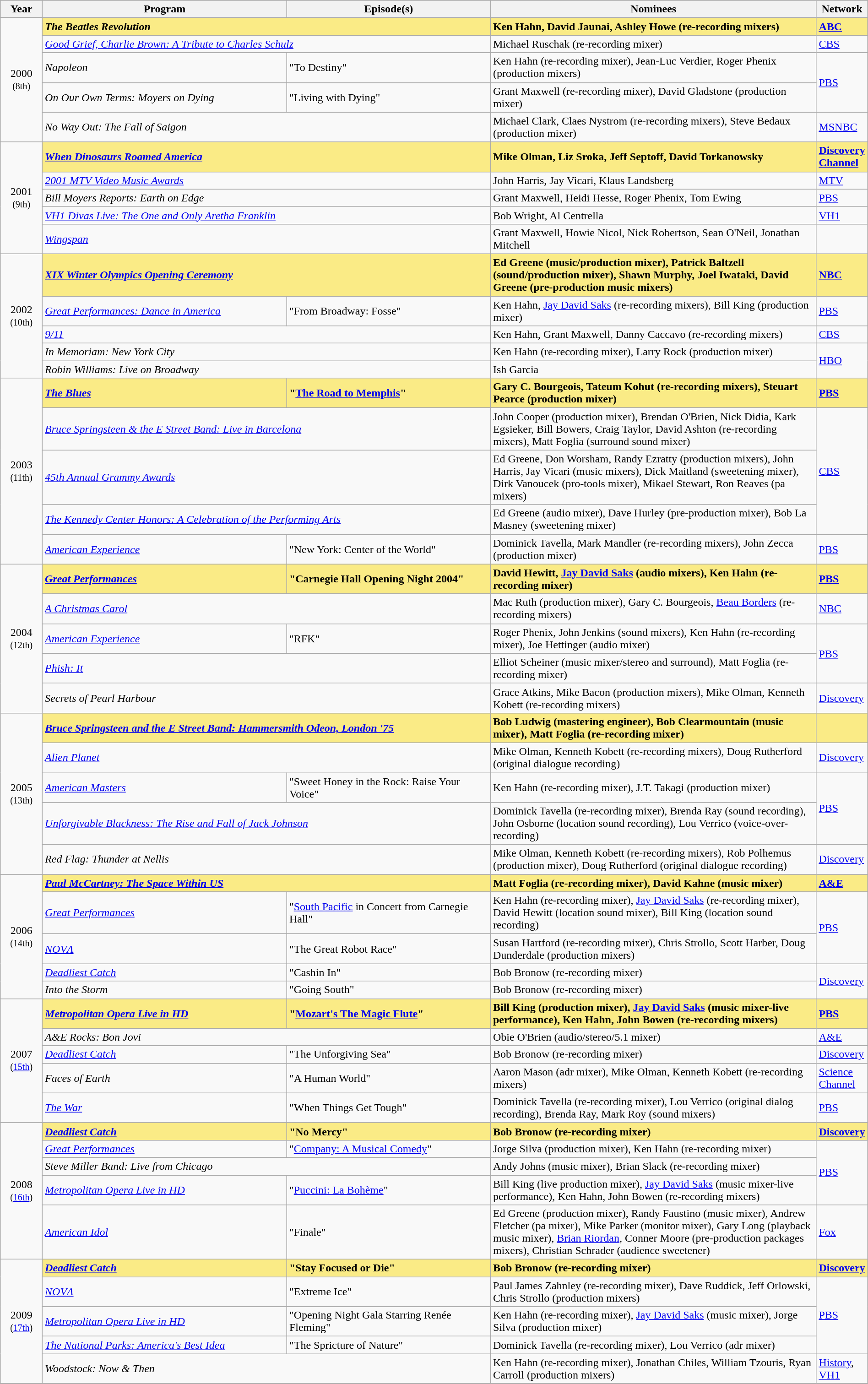<table class="wikitable" style="width:100%">
<tr bgcolor="#bebebe">
<th width="5%">Year</th>
<th width="30%">Program</th>
<th width="25%">Episode(s)</th>
<th width="40%">Nominees</th>
<th width="5%">Network</th>
</tr>
<tr>
<td rowspan="5" style="text-align:center;">2000 <br><small>(8th)</small><br></td>
<td colspan="2" style="background:#FAEB86;"><strong><em>The Beatles Revolution</em></strong></td>
<td style="background:#FAEB86;"><strong>Ken Hahn, David Jaunai, Ashley Howe (re-recording mixers)</strong></td>
<td style="background:#FAEB86;"><strong><a href='#'>ABC</a></strong></td>
</tr>
<tr>
<td colspan="2"><em><a href='#'>Good Grief, Charlie Brown: A Tribute to Charles Schulz</a></em></td>
<td>Michael Ruschak (re-recording mixer)</td>
<td><a href='#'>CBS</a></td>
</tr>
<tr>
<td><em>Napoleon</em></td>
<td>"To Destiny"</td>
<td>Ken Hahn (re-recording mixer), Jean-Luc Verdier, Roger Phenix (production mixers)</td>
<td rowspan="2"><a href='#'>PBS</a></td>
</tr>
<tr>
<td><em>On Our Own Terms: Moyers on Dying</em></td>
<td>"Living with Dying"</td>
<td>Grant Maxwell (re-recording mixer), David Gladstone (production mixer)</td>
</tr>
<tr>
<td colspan="2"><em>No Way Out: The Fall of Saigon</em></td>
<td>Michael Clark, Claes Nystrom (re-recording mixers), Steve Bedaux (production mixer)</td>
<td><a href='#'>MSNBC</a></td>
</tr>
<tr>
<td rowspan="5" style="text-align:center;">2001 <br><small>(9th)</small><br></td>
<td colspan="2" style="background:#FAEB86;"><strong><em><a href='#'>When Dinosaurs Roamed America</a></em></strong></td>
<td style="background:#FAEB86;"><strong>Mike Olman, Liz Sroka, Jeff Septoff, David Torkanowsky</strong></td>
<td style="background:#FAEB86;"><strong><a href='#'>Discovery Channel</a></strong></td>
</tr>
<tr>
<td colspan="2"><em><a href='#'>2001 MTV Video Music Awards</a></em></td>
<td>John Harris, Jay Vicari, Klaus Landsberg</td>
<td><a href='#'>MTV</a></td>
</tr>
<tr>
<td colspan="2"><em>Bill Moyers Reports: Earth on Edge</em></td>
<td>Grant Maxwell, Heidi Hesse, Roger Phenix, Tom Ewing</td>
<td><a href='#'>PBS</a></td>
</tr>
<tr>
<td colspan="2"><em><a href='#'>VH1 Divas Live: The One and Only Aretha Franklin</a></em></td>
<td>Bob Wright, Al Centrella</td>
<td><a href='#'>VH1</a></td>
</tr>
<tr>
<td colspan="2"><em><a href='#'>Wingspan</a></em></td>
<td>Grant Maxwell, Howie Nicol, Nick Robertson, Sean O'Neil, Jonathan Mitchell</td>
<td></td>
</tr>
<tr>
<td rowspan="5" style="text-align:center;">2002 <br><small>(10th)</small><br></td>
<td colspan="2" style="background:#FAEB86;"><strong><em><a href='#'>XIX Winter Olympics Opening Ceremony</a></em></strong></td>
<td style="background:#FAEB86;"><strong>Ed Greene (music/production mixer), Patrick Baltzell (sound/production mixer), Shawn Murphy, Joel Iwataki, David Greene (pre-production music mixers)</strong></td>
<td style="background:#FAEB86;"><strong><a href='#'>NBC</a></strong></td>
</tr>
<tr>
<td><em><a href='#'>Great Performances: Dance in America</a></em></td>
<td>"From Broadway: Fosse"</td>
<td>Ken Hahn, <a href='#'>Jay David Saks</a> (re-recording mixers), Bill King (production mixer)</td>
<td><a href='#'>PBS</a></td>
</tr>
<tr>
<td colspan="2"><em><a href='#'>9/11</a></em></td>
<td>Ken Hahn, Grant Maxwell, Danny Caccavo (re-recording mixers)</td>
<td><a href='#'>CBS</a></td>
</tr>
<tr>
<td colspan="2"><em>In Memoriam: New York City</em></td>
<td>Ken Hahn (re-recording mixer), Larry Rock (production mixer)</td>
<td rowspan="2"><a href='#'>HBO</a></td>
</tr>
<tr>
<td colspan="2"><em>Robin Williams: Live on Broadway</em></td>
<td>Ish Garcia</td>
</tr>
<tr>
<td rowspan="5" style="text-align:center;">2003 <br><small>(11th)</small><br></td>
<td style="background:#FAEB86;"><strong><em><a href='#'>The Blues</a></em></strong></td>
<td style="background:#FAEB86;"><strong>"<a href='#'>The Road to Memphis</a>"</strong></td>
<td style="background:#FAEB86;"><strong>Gary C. Bourgeois, Tateum Kohut (re-recording mixers), Steuart Pearce (production mixer)</strong></td>
<td style="background:#FAEB86;"><strong><a href='#'>PBS</a></strong></td>
</tr>
<tr>
<td colspan="2"><em><a href='#'>Bruce Springsteen & the E Street Band: Live in Barcelona</a></em></td>
<td>John Cooper (production mixer), Brendan O'Brien, Nick Didia, Kark Egsieker, Bill Bowers, Craig Taylor, David Ashton (re-recording mixers), Matt Foglia (surround sound mixer)</td>
<td rowspan="3"><a href='#'>CBS</a></td>
</tr>
<tr>
<td colspan="2"><em><a href='#'>45th Annual Grammy Awards</a></em></td>
<td>Ed Greene, Don Worsham, Randy Ezratty (production mixers), John Harris, Jay Vicari (music mixers), Dick Maitland (sweetening mixer), Dirk Vanoucek (pro-tools mixer), Mikael Stewart, Ron Reaves (pa mixers)</td>
</tr>
<tr>
<td colspan="2"><em><a href='#'>The Kennedy Center Honors: A Celebration of the Performing Arts</a></em></td>
<td>Ed Greene (audio mixer), Dave Hurley (pre-production mixer), Bob La Masney (sweetening mixer)</td>
</tr>
<tr>
<td><em><a href='#'>American Experience</a></em></td>
<td>"New York: Center of the World"</td>
<td>Dominick Tavella, Mark Mandler (re-recording mixers), John Zecca (production mixer)</td>
<td><a href='#'>PBS</a></td>
</tr>
<tr>
<td rowspan="5" style="text-align:center;">2004 <br><small>(12th)</small><br></td>
<td style="background:#FAEB86;"><strong><em><a href='#'>Great Performances</a></em></strong></td>
<td style="background:#FAEB86;"><strong>"Carnegie Hall Opening Night 2004"</strong></td>
<td style="background:#FAEB86;"><strong>David Hewitt, <a href='#'>Jay David Saks</a> (audio mixers), Ken Hahn (re-recording mixer)</strong></td>
<td style="background:#FAEB86;"><strong><a href='#'>PBS</a></strong></td>
</tr>
<tr>
<td colspan="2"><em><a href='#'>A Christmas Carol</a></em></td>
<td>Mac Ruth (production mixer), Gary C. Bourgeois, <a href='#'>Beau Borders</a> (re-recording mixers)</td>
<td><a href='#'>NBC</a></td>
</tr>
<tr>
<td><em><a href='#'>American Experience</a></em></td>
<td>"RFK"</td>
<td>Roger Phenix, John Jenkins (sound mixers), Ken Hahn (re-recording mixer), Joe Hettinger (audio mixer)</td>
<td rowspan="2"><a href='#'>PBS</a></td>
</tr>
<tr>
<td colspan="2"><em><a href='#'>Phish: It</a></em></td>
<td>Elliot Scheiner (music mixer/stereo and surround), Matt Foglia (re-recording mixer)</td>
</tr>
<tr>
<td colspan="2"><em>Secrets of Pearl Harbour</em></td>
<td>Grace Atkins, Mike Bacon (production mixers), Mike Olman, Kenneth Kobett (re-recording mixers)</td>
<td><a href='#'>Discovery</a></td>
</tr>
<tr>
<td rowspan="5" style="text-align:center;">2005 <br><small>(13th)</small><br></td>
<td colspan="2" style="background:#FAEB86;"><strong><em><a href='#'>Bruce Springsteen and the E Street Band: Hammersmith Odeon, London '75</a></em></strong></td>
<td style="background:#FAEB86;"><strong>Bob Ludwig (mastering engineer), Bob Clearmountain (music mixer), Matt Foglia (re-recording mixer)</strong></td>
<td style="background:#FAEB86;"></td>
</tr>
<tr>
<td colspan="2"><em><a href='#'>Alien Planet</a></em></td>
<td>Mike Olman, Kenneth Kobett (re-recording mixers), Doug Rutherford (original dialogue recording)</td>
<td><a href='#'>Discovery</a></td>
</tr>
<tr>
<td><em><a href='#'>American Masters</a></em></td>
<td>"Sweet Honey in the Rock: Raise Your Voice"</td>
<td>Ken Hahn (re-recording mixer), J.T. Takagi (production mixer)</td>
<td rowspan="2"><a href='#'>PBS</a></td>
</tr>
<tr>
<td colspan="2"><em><a href='#'>Unforgivable Blackness: The Rise and Fall of Jack Johnson</a></em></td>
<td>Dominick Tavella (re-recording mixer), Brenda Ray (sound recording), John Osborne (location sound recording), Lou Verrico (voice-over-recording)</td>
</tr>
<tr>
<td colspan="2"><em>Red Flag: Thunder at Nellis</em></td>
<td>Mike Olman, Kenneth Kobett (re-recording mixers), Rob Polhemus (production mixer), Doug Rutherford (original dialogue recording)</td>
<td><a href='#'>Discovery</a></td>
</tr>
<tr>
<td rowspan="5" style="text-align:center;">2006 <br><small>(14th)</small><br></td>
<td colspan="2" style="background:#FAEB86;"><strong><em><a href='#'>Paul McCartney: The Space Within US</a></em></strong></td>
<td style="background:#FAEB86;"><strong>Matt Foglia (re-recording mixer), David Kahne (music mixer)</strong></td>
<td style="background:#FAEB86;"><strong><a href='#'>A&E</a></strong></td>
</tr>
<tr>
<td><em><a href='#'>Great Performances</a></em></td>
<td>"<a href='#'>South Pacific</a> in Concert from Carnegie Hall"</td>
<td>Ken Hahn (re-recording mixer), <a href='#'>Jay David Saks</a> (re-recording mixer), David Hewitt (location sound mixer), Bill King (location sound recording)</td>
<td rowspan="2"><a href='#'>PBS</a></td>
</tr>
<tr>
<td><em><a href='#'>NOVΛ</a></em></td>
<td>"The Great Robot Race"</td>
<td>Susan Hartford (re-recording mixer), Chris Strollo, Scott Harber, Doug Dunderdale (production mixers)</td>
</tr>
<tr>
<td><em><a href='#'>Deadliest Catch</a></em></td>
<td>"Cashin In"</td>
<td>Bob Bronow (re-recording mixer)</td>
<td rowspan="2"><a href='#'>Discovery</a></td>
</tr>
<tr>
<td><em>Into the Storm</em></td>
<td>"Going South"</td>
<td>Bob Bronow (re-recording mixer)</td>
</tr>
<tr>
<td rowspan="5" style="text-align:center;">2007 <br><small>(<a href='#'>15th</a>)</small><br></td>
<td style="background:#FAEB86;"><strong><em><a href='#'>Metropolitan Opera Live in HD</a></em></strong></td>
<td style="background:#FAEB86;"><strong>"<a href='#'>Mozart's The Magic Flute</a>"</strong></td>
<td style="background:#FAEB86;"><strong>Bill King (production mixer), <a href='#'>Jay David Saks</a> (music mixer-live performance), Ken Hahn, John Bowen (re-recording mixers)</strong></td>
<td style="background:#FAEB86;"><strong><a href='#'>PBS</a></strong></td>
</tr>
<tr>
<td colspan="2"><em>A&E Rocks: Bon Jovi</em></td>
<td>Obie O'Brien (audio/stereo/5.1 mixer)</td>
<td><a href='#'>A&E</a></td>
</tr>
<tr>
<td><em><a href='#'>Deadliest Catch</a></em></td>
<td>"The Unforgiving Sea"</td>
<td>Bob Bronow (re-recording mixer)</td>
<td><a href='#'>Discovery</a></td>
</tr>
<tr>
<td><em>Faces of Earth</em></td>
<td>"A Human World"</td>
<td>Aaron Mason (adr mixer), Mike Olman, Kenneth Kobett (re-recording mixers)</td>
<td><a href='#'>Science Channel</a></td>
</tr>
<tr>
<td><em><a href='#'>The War</a></em></td>
<td>"When Things Get Tough"</td>
<td>Dominick Tavella (re-recording mixer), Lou Verrico (original dialog recording), Brenda Ray, Mark Roy (sound mixers)</td>
<td><a href='#'>PBS</a></td>
</tr>
<tr>
<td rowspan="5" style="text-align:center;">2008 <br><small>(<a href='#'>16th</a>)</small><br></td>
<td style="background:#FAEB86;"><strong><em><a href='#'>Deadliest Catch</a></em></strong></td>
<td style="background:#FAEB86;"><strong>"No Mercy"</strong></td>
<td style="background:#FAEB86;"><strong>Bob Bronow (re-recording mixer)</strong></td>
<td style="background:#FAEB86;"><strong><a href='#'>Discovery</a></strong></td>
</tr>
<tr>
<td><em><a href='#'>Great Performances</a></em></td>
<td>"<a href='#'>Company: A Musical Comedy</a>"</td>
<td>Jorge Silva (production mixer), Ken Hahn (re-recording mixer)</td>
<td rowspan="3"><a href='#'>PBS</a></td>
</tr>
<tr>
<td colspan="2"><em>Steve Miller Band: Live from Chicago</em></td>
<td>Andy Johns (music mixer), Brian Slack (re-recording mixer)</td>
</tr>
<tr>
<td><em><a href='#'>Metropolitan Opera Live in HD</a></em></td>
<td>"<a href='#'>Puccini: La Bohème</a>"</td>
<td>Bill King (live production mixer), <a href='#'>Jay David Saks</a> (music mixer-live performance), Ken Hahn, John Bowen (re-recording mixers)</td>
</tr>
<tr>
<td><em><a href='#'>American Idol</a></em></td>
<td>"Finale"</td>
<td>Ed Greene (production mixer), Randy Faustino (music mixer), Andrew Fletcher (pa mixer), Mike Parker (monitor mixer), Gary Long (playback music mixer), <a href='#'>Brian Riordan</a>, Conner Moore (pre-production packages mixers), Christian Schrader (audience sweetener)</td>
<td><a href='#'>Fox</a></td>
</tr>
<tr>
<td rowspan="5" style="text-align:center;">2009 <br><small>(<a href='#'>17th</a>)</small><br></td>
<td style="background:#FAEB86;"><strong><em><a href='#'>Deadliest Catch</a></em></strong></td>
<td style="background:#FAEB86;"><strong>"Stay Focused or Die"</strong></td>
<td style="background:#FAEB86;"><strong>Bob Bronow (re-recording mixer)</strong></td>
<td style="background:#FAEB86;"><strong><a href='#'>Discovery</a></strong></td>
</tr>
<tr>
<td><em><a href='#'>NOVΛ</a></em></td>
<td>"Extreme Ice"</td>
<td>Paul James Zahnley (re-recording mixer), Dave Ruddick, Jeff Orlowski, Chris Strollo (production mixers)</td>
<td rowspan="3"><a href='#'>PBS</a></td>
</tr>
<tr>
<td><em><a href='#'>Metropolitan Opera Live in HD</a></em></td>
<td>"Opening Night Gala Starring Renée Fleming"</td>
<td>Ken Hahn (re-recording mixer), <a href='#'>Jay David Saks</a> (music mixer), Jorge Silva (production mixer)</td>
</tr>
<tr>
<td><em><a href='#'>The National Parks: America's Best Idea</a></em></td>
<td>"The Spricture of Nature"</td>
<td>Dominick Tavella (re-recording mixer), Lou Verrico (adr mixer)</td>
</tr>
<tr>
<td colspan="2"><em>Woodstock: Now & Then</em></td>
<td>Ken Hahn (re-recording mixer), Jonathan Chiles, William Tzouris, Ryan Carroll (production mixers)</td>
<td><a href='#'>History</a>, <a href='#'>VH1</a></td>
</tr>
<tr>
</tr>
</table>
